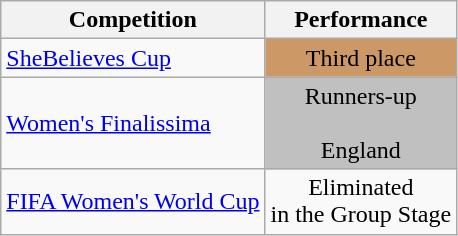<table class="wikitable">
<tr>
<th>Competition</th>
<th>Performance</th>
</tr>
<tr>
<td><a href='#'>SheBelieves Cup</a></td>
<td align=center bgcolor=#cc9966>Third place</td>
</tr>
<tr>
<td><a href='#'>Women's Finalissima</a></td>
<td align=center bgcolor=silver>Runners-up<br><br> England</td>
</tr>
<tr>
<td><a href='#'>FIFA Women's World Cup</a></td>
<td style="text-align:center">Eliminated<br>in the Group Stage</td>
</tr>
</table>
